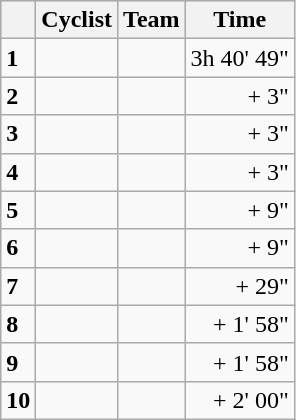<table class="wikitable">
<tr style="background:#ccccff;">
<th></th>
<th>Cyclist</th>
<th>Team</th>
<th>Time</th>
</tr>
<tr>
<td><strong>1</strong></td>
<td><strong></strong></td>
<td><strong></strong></td>
<td align=right>3h 40' 49"</td>
</tr>
<tr>
<td><strong>2</strong></td>
<td></td>
<td></td>
<td align=right>+ 3"</td>
</tr>
<tr>
<td><strong>3</strong></td>
<td></td>
<td></td>
<td align=right>+ 3"</td>
</tr>
<tr>
<td><strong>4</strong></td>
<td></td>
<td></td>
<td align=right>+ 3"</td>
</tr>
<tr>
<td><strong>5</strong></td>
<td></td>
<td></td>
<td align=right>+ 9"</td>
</tr>
<tr>
<td><strong>6</strong></td>
<td></td>
<td></td>
<td align=right>+ 9"</td>
</tr>
<tr>
<td><strong>7</strong></td>
<td></td>
<td></td>
<td align=right>+ 29"</td>
</tr>
<tr>
<td><strong>8</strong></td>
<td></td>
<td></td>
<td align=right>+ 1' 58"</td>
</tr>
<tr>
<td><strong>9</strong></td>
<td></td>
<td></td>
<td align=right>+ 1' 58"</td>
</tr>
<tr>
<td><strong>10</strong></td>
<td></td>
<td></td>
<td align=right>+ 2' 00"</td>
</tr>
</table>
